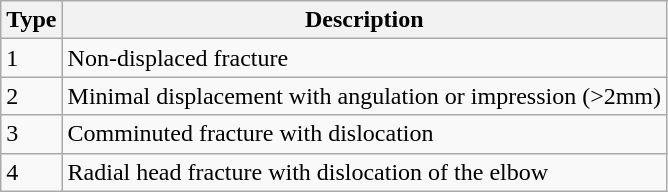<table class="wikitable">
<tr>
<th>Type</th>
<th>Description</th>
</tr>
<tr>
<td>1</td>
<td>Non-displaced fracture</td>
</tr>
<tr>
<td>2</td>
<td>Minimal displacement with angulation or impression (>2mm)</td>
</tr>
<tr>
<td>3</td>
<td>Comminuted fracture with dislocation</td>
</tr>
<tr>
<td>4</td>
<td>Radial head fracture with dislocation of the elbow</td>
</tr>
</table>
